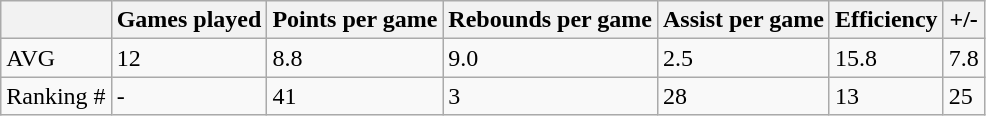<table class="wikitable">
<tr>
<th></th>
<th>Games played</th>
<th>Points per game</th>
<th>Rebounds per game</th>
<th>Assist per game</th>
<th>Efficiency</th>
<th>+/-</th>
</tr>
<tr>
<td>AVG</td>
<td>12</td>
<td>8.8</td>
<td>9.0</td>
<td>2.5</td>
<td>15.8</td>
<td>7.8</td>
</tr>
<tr>
<td>Ranking #</td>
<td>-</td>
<td>41</td>
<td>3</td>
<td>28</td>
<td>13</td>
<td>25</td>
</tr>
</table>
